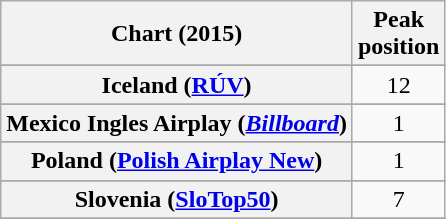<table class="wikitable sortable plainrowheaders">
<tr>
<th>Chart (2015)</th>
<th>Peak<br>position</th>
</tr>
<tr>
</tr>
<tr>
</tr>
<tr>
</tr>
<tr>
</tr>
<tr>
</tr>
<tr>
</tr>
<tr>
<th scope="row">Iceland (<a href='#'>RÚV</a>)</th>
<td style="text-align:center;">12</td>
</tr>
<tr>
</tr>
<tr>
<th scope="row">Mexico Ingles Airplay (<em><a href='#'>Billboard</a></em>)</th>
<td style="text-align:center;">1</td>
</tr>
<tr>
</tr>
<tr>
</tr>
<tr>
</tr>
<tr>
<th scope="row">Poland (<a href='#'>Polish Airplay New</a>)</th>
<td align="center">1</td>
</tr>
<tr>
</tr>
<tr>
</tr>
<tr>
<th scope="row">Slovenia (<a href='#'>SloTop50</a>)</th>
<td align=center>7</td>
</tr>
<tr>
</tr>
<tr>
</tr>
<tr>
</tr>
<tr>
</tr>
<tr>
</tr>
</table>
